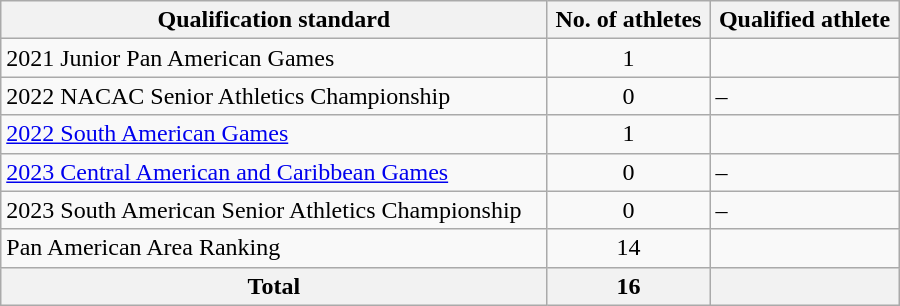<table class="wikitable" style="text-align:left; width:600px;">
<tr>
<th>Qualification standard</th>
<th>No. of athletes</th>
<th>Qualified athlete</th>
</tr>
<tr>
<td>2021 Junior Pan American Games</td>
<td align=center>1</td>
<td></td>
</tr>
<tr>
<td>2022 NACAC Senior Athletics Championship</td>
<td align=center>0</td>
<td>–</td>
</tr>
<tr>
<td><a href='#'>2022 South American Games</a></td>
<td align=center>1</td>
<td></td>
</tr>
<tr>
<td><a href='#'>2023 Central American and Caribbean Games</a></td>
<td align=center>0</td>
<td>–</td>
</tr>
<tr>
<td>2023 South American Senior Athletics Championship</td>
<td align=center>0</td>
<td>–</td>
</tr>
<tr>
<td>Pan American Area Ranking</td>
<td align=center>14</td>
<td></td>
</tr>
<tr>
<th>Total</th>
<th>16</th>
<th colspan=2></th>
</tr>
</table>
